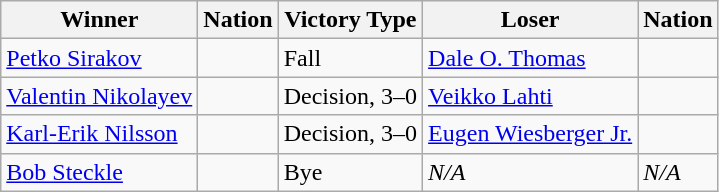<table class="wikitable sortable" style="text-align:left;">
<tr>
<th>Winner</th>
<th>Nation</th>
<th>Victory Type</th>
<th>Loser</th>
<th>Nation</th>
</tr>
<tr>
<td><a href='#'>Petko Sirakov</a></td>
<td></td>
<td>Fall</td>
<td><a href='#'>Dale O. Thomas</a></td>
<td></td>
</tr>
<tr>
<td><a href='#'>Valentin Nikolayev</a></td>
<td></td>
<td>Decision, 3–0</td>
<td><a href='#'>Veikko Lahti</a></td>
<td></td>
</tr>
<tr>
<td><a href='#'>Karl-Erik Nilsson</a></td>
<td></td>
<td>Decision, 3–0</td>
<td><a href='#'>Eugen Wiesberger Jr.</a></td>
<td></td>
</tr>
<tr>
<td><a href='#'>Bob Steckle</a></td>
<td></td>
<td>Bye</td>
<td><em>N/A</em></td>
<td><em>N/A</em></td>
</tr>
</table>
